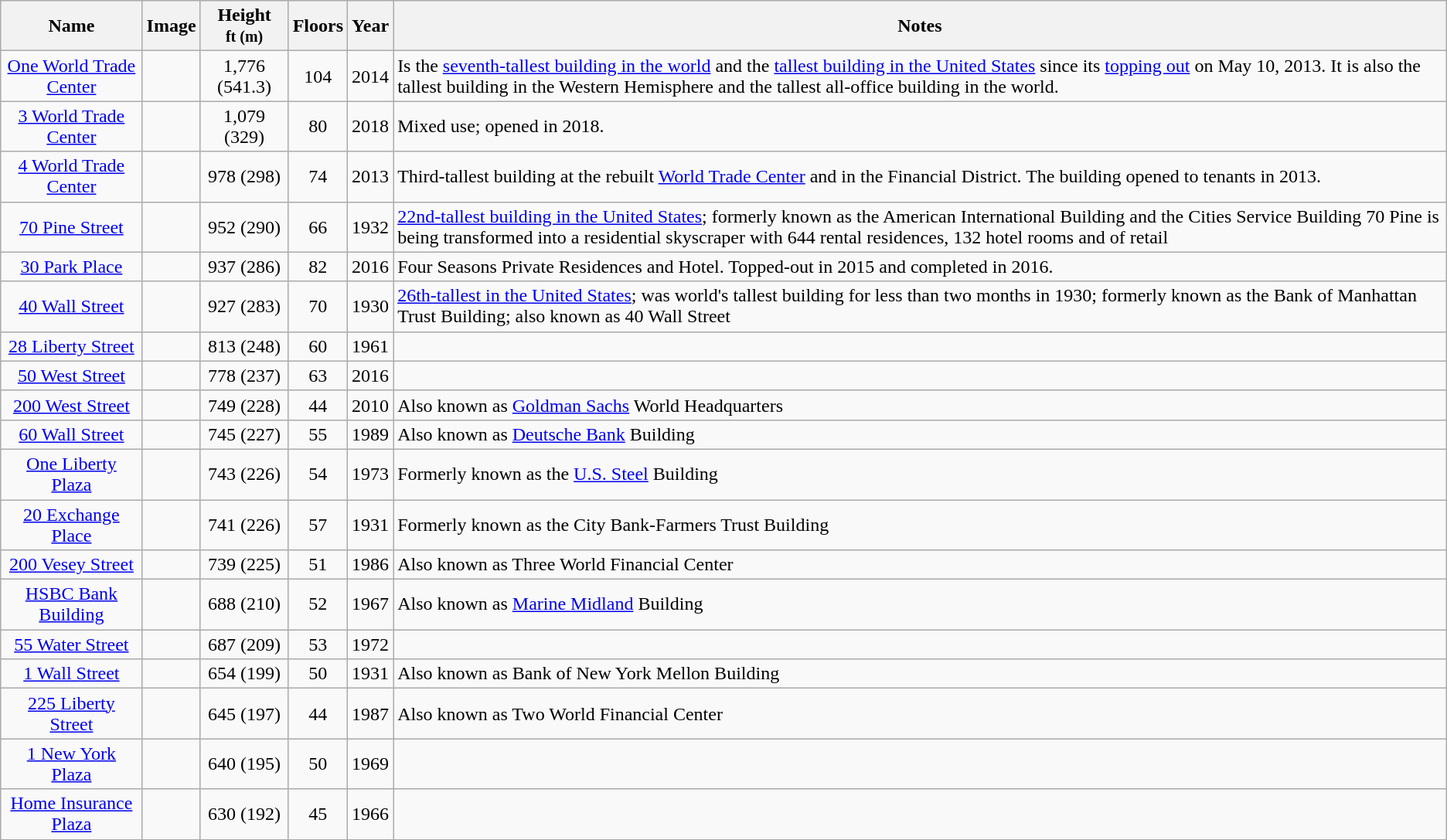<table class="wikitable sortable" style="text-align:center;">
<tr>
<th>Name</th>
<th class="unsortable">Image</th>
<th>Height<br><small>ft (m)</small></th>
<th>Floors</th>
<th>Year</th>
<th>Notes</th>
</tr>
<tr>
<td align=center><a href='#'>One World Trade Center</a></td>
<td></td>
<td align=center>1,776 (541.3)</td>
<td align=center>104</td>
<td align=center>2014</td>
<td align=left>Is the <a href='#'>seventh-tallest building in the world</a> and the <a href='#'>tallest building in the United States</a> since its <a href='#'>topping out</a> on May 10, 2013. It is also the tallest building in the Western Hemisphere and the tallest all-office building in the world.</td>
</tr>
<tr>
<td align=center><a href='#'>3 World Trade Center</a></td>
<td></td>
<td align=center>1,079 (329)</td>
<td align=center>80</td>
<td align=center>2018</td>
<td align=left>Mixed use; opened in 2018.</td>
</tr>
<tr>
<td align=center><a href='#'>4 World Trade Center</a></td>
<td></td>
<td align=center>978 (298)</td>
<td align=center>74</td>
<td align=center>2013</td>
<td align=left>Third-tallest building at the rebuilt <a href='#'>World Trade Center</a> and in the Financial District. The building opened to tenants in 2013.</td>
</tr>
<tr>
<td align=center><a href='#'>70 Pine Street</a></td>
<td></td>
<td align=center>952 (290)</td>
<td align=center>66</td>
<td align=center>1932</td>
<td align=left><a href='#'>22nd-tallest building in the United States</a>; formerly known as the American International Building and the Cities Service Building 70 Pine is being transformed into a residential skyscraper with 644 rental residences, 132 hotel rooms and  of retail</td>
</tr>
<tr>
<td align=center><a href='#'>30 Park Place</a></td>
<td></td>
<td align=center>937 (286)</td>
<td align=center>82</td>
<td align=center>2016</td>
<td align=left>Four Seasons Private Residences and Hotel. Topped-out in 2015 and completed in 2016.</td>
</tr>
<tr>
<td align=center><a href='#'>40 Wall Street</a></td>
<td></td>
<td align=center>927 (283)</td>
<td align=center>70</td>
<td align=center>1930</td>
<td align=left><a href='#'>26th-tallest in the United States</a>; was world's tallest building for less than two months in 1930; formerly known as the Bank of Manhattan Trust Building; also known as 40 Wall Street</td>
</tr>
<tr>
<td align=center><a href='#'>28 Liberty Street</a></td>
<td></td>
<td align=center>813 (248)</td>
<td align=center>60</td>
<td align=center>1961</td>
<td></td>
</tr>
<tr>
<td align=center><a href='#'>50 West Street</a></td>
<td></td>
<td align=center>778 (237)</td>
<td align=center>63</td>
<td align=center>2016</td>
<td></td>
</tr>
<tr>
<td align=center><a href='#'>200 West Street</a></td>
<td></td>
<td align=center>749 (228)</td>
<td align=center>44</td>
<td align=center>2010</td>
<td align=left>Also known as <a href='#'>Goldman Sachs</a> World Headquarters</td>
</tr>
<tr>
<td align=center><a href='#'>60 Wall Street</a></td>
<td></td>
<td align=center>745 (227)</td>
<td align=center>55</td>
<td align=center>1989</td>
<td align=left>Also known as <a href='#'>Deutsche Bank</a> Building</td>
</tr>
<tr>
<td align=center><a href='#'>One Liberty Plaza</a></td>
<td></td>
<td align=center>743 (226)</td>
<td align=center>54</td>
<td align=center>1973</td>
<td align=left>Formerly known as the <a href='#'>U.S. Steel</a> Building</td>
</tr>
<tr>
<td align=center><a href='#'>20 Exchange Place</a></td>
<td></td>
<td align=center>741 (226)</td>
<td align=center>57</td>
<td align=center>1931</td>
<td align=left>Formerly known as the City Bank-Farmers Trust Building</td>
</tr>
<tr>
<td align=center><a href='#'>200 Vesey Street</a></td>
<td></td>
<td align=center>739 (225)</td>
<td align=center>51</td>
<td align=center>1986</td>
<td align=left>Also known as Three World Financial Center</td>
</tr>
<tr>
<td align=center><a href='#'>HSBC Bank Building</a></td>
<td></td>
<td align=center>688 (210)</td>
<td align=center>52</td>
<td align=center>1967</td>
<td align=left>Also known as <a href='#'>Marine Midland</a> Building</td>
</tr>
<tr>
<td align=center><a href='#'>55 Water Street</a></td>
<td></td>
<td align=center>687 (209)</td>
<td align=center>53</td>
<td align=center>1972</td>
<td></td>
</tr>
<tr>
<td align=center><a href='#'>1 Wall Street</a></td>
<td></td>
<td align=center>654 (199)</td>
<td align=center>50</td>
<td align=center>1931</td>
<td align=left>Also known as Bank of New York Mellon Building</td>
</tr>
<tr>
<td align=center><a href='#'>225 Liberty Street</a></td>
<td></td>
<td align=center>645 (197)</td>
<td align=center>44</td>
<td align=center>1987</td>
<td align=left>Also known as Two World Financial Center</td>
</tr>
<tr>
<td align=center><a href='#'>1 New York Plaza</a></td>
<td></td>
<td align=center>640 (195)</td>
<td align=center>50</td>
<td align=center>1969</td>
<td></td>
</tr>
<tr>
<td align=center><a href='#'>Home Insurance Plaza</a></td>
<td></td>
<td align=center>630 (192)</td>
<td align=center>45</td>
<td align=center>1966</td>
<td></td>
</tr>
<tr>
</tr>
</table>
